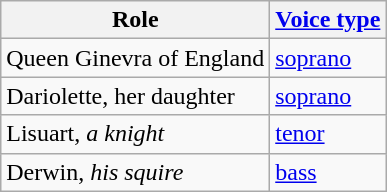<table class="wikitable">
<tr>
<th>Role</th>
<th><a href='#'>Voice type</a></th>
</tr>
<tr>
<td>Queen Ginevra of England</td>
<td><a href='#'>soprano</a></td>
</tr>
<tr>
<td>Dariolette, her daughter</td>
<td><a href='#'>soprano</a></td>
</tr>
<tr>
<td>Lisuart, <em>a knight</em></td>
<td><a href='#'>tenor</a></td>
</tr>
<tr>
<td>Derwin, <em>his squire</em></td>
<td><a href='#'>bass</a></td>
</tr>
</table>
